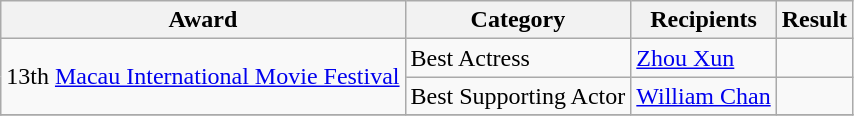<table class="wikitable">
<tr>
<th>Award</th>
<th>Category</th>
<th>Recipients</th>
<th>Result</th>
</tr>
<tr>
<td rowspan=2>13th <a href='#'>Macau International Movie Festival</a></td>
<td>Best Actress</td>
<td><a href='#'>Zhou Xun</a></td>
<td></td>
</tr>
<tr>
<td>Best Supporting Actor</td>
<td><a href='#'>William Chan</a></td>
<td></td>
</tr>
<tr>
</tr>
</table>
